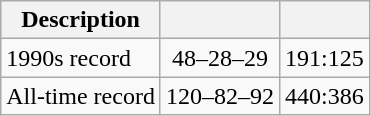<table class="wikitable">
<tr>
<th>Description</th>
<th></th>
<th></th>
</tr>
<tr>
<td>1990s record</td>
<td align="center">48–28–29</td>
<td align="center">191:125</td>
</tr>
<tr>
<td>All-time record</td>
<td align="center">120–82–92</td>
<td align="center">440:386</td>
</tr>
</table>
